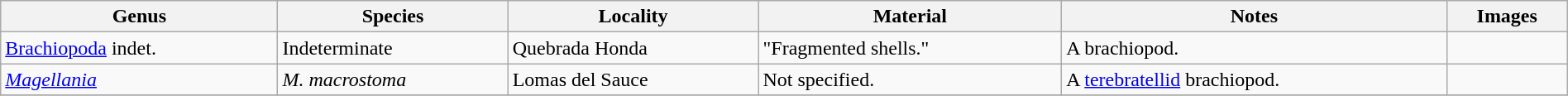<table class="wikitable" align="center" width="100%">
<tr>
<th>Genus</th>
<th>Species</th>
<th>Locality</th>
<th>Material</th>
<th>Notes</th>
<th>Images</th>
</tr>
<tr>
<td><a href='#'>Brachiopoda</a> indet.</td>
<td>Indeterminate</td>
<td>Quebrada Honda</td>
<td>"Fragmented shells."</td>
<td>A brachiopod.</td>
<td></td>
</tr>
<tr>
<td><em><a href='#'>Magellania</a></em></td>
<td><em>M. macrostoma</em></td>
<td>Lomas del Sauce</td>
<td>Not specified.</td>
<td>A <a href='#'>terebratellid</a> brachiopod.</td>
<td></td>
</tr>
<tr>
</tr>
</table>
